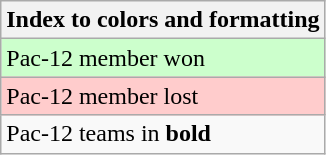<table class="wikitable">
<tr>
<th>Index to colors and formatting</th>
</tr>
<tr style="background:#cfc;">
<td>Pac-12 member won</td>
</tr>
<tr style="background:#fcc;">
<td>Pac-12 member lost</td>
</tr>
<tr>
<td>Pac-12 teams in <strong>bold</strong></td>
</tr>
</table>
